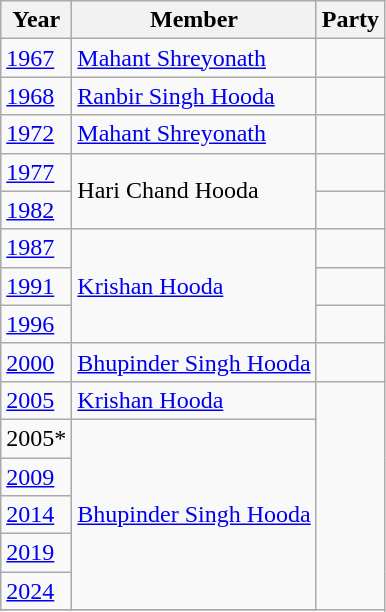<table class="wikitable">
<tr>
<th>Year</th>
<th>Member</th>
<th colspan="2">Party</th>
</tr>
<tr>
<td><a href='#'>1967</a></td>
<td><a href='#'>Mahant Shreyonath</a></td>
<td></td>
</tr>
<tr>
<td><a href='#'>1968</a></td>
<td><a href='#'>Ranbir Singh Hooda</a></td>
<td></td>
</tr>
<tr>
<td><a href='#'>1972</a></td>
<td><a href='#'>Mahant Shreyonath</a></td>
<td></td>
</tr>
<tr>
<td><a href='#'>1977</a></td>
<td rowspan=2>Hari Chand Hooda</td>
<td></td>
</tr>
<tr>
<td><a href='#'>1982</a></td>
<td></td>
</tr>
<tr>
<td><a href='#'>1987</a></td>
<td rowspan="3"><a href='#'>Krishan Hooda</a></td>
</tr>
<tr>
<td><a href='#'>1991</a></td>
<td></td>
</tr>
<tr>
<td><a href='#'>1996</a></td>
<td></td>
</tr>
<tr>
<td><a href='#'>2000</a></td>
<td><a href='#'>Bhupinder Singh Hooda</a></td>
<td></td>
</tr>
<tr>
<td><a href='#'>2005</a></td>
<td><a href='#'>Krishan Hooda</a></td>
</tr>
<tr>
<td>2005*</td>
<td rowspan="5"><a href='#'>Bhupinder Singh Hooda</a></td>
</tr>
<tr>
<td><a href='#'>2009</a></td>
</tr>
<tr>
<td><a href='#'>2014</a></td>
</tr>
<tr>
<td><a href='#'>2019</a></td>
</tr>
<tr>
<td><a href='#'>2024</a></td>
</tr>
<tr>
</tr>
</table>
